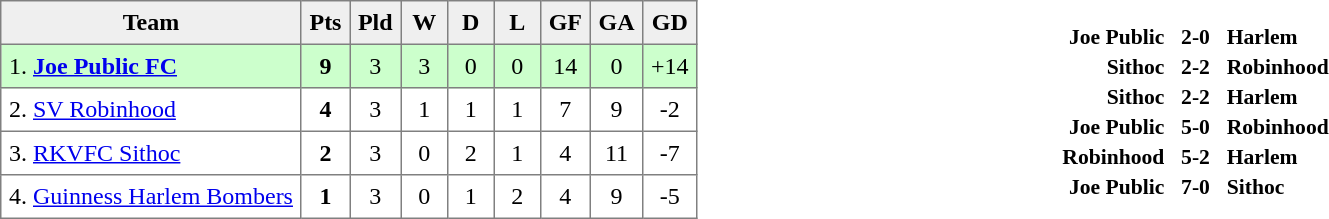<table cellpadding=0 cellspacing=0 width=100%>
<tr>
<td width=50%><br><table style=border-collapse:collapse border=1 cellspacing=0 cellpadding=5>
<tr align=center bgcolor=#efefef>
<th>Team</th>
<th width=20>Pts</th>
<th width=20>Pld</th>
<th width=20>W</th>
<th width=20>D</th>
<th width=20>L</th>
<th width=20>GF</th>
<th width=20>GA</th>
<th width=25>GD</th>
</tr>
<tr align=center bgcolor=ccffcc>
<td align=left>1.  <strong><a href='#'>Joe Public FC</a></strong></td>
<td><strong>9</strong></td>
<td>3</td>
<td>3</td>
<td>0</td>
<td>0</td>
<td>14</td>
<td>0</td>
<td>+14</td>
</tr>
<tr align=center>
<td align=left>2.  <a href='#'>SV Robinhood</a></td>
<td><strong>4</strong></td>
<td>3</td>
<td>1</td>
<td>1</td>
<td>1</td>
<td>7</td>
<td>9</td>
<td>-2</td>
</tr>
<tr align=center>
<td align=left>3.  <a href='#'>RKVFC Sithoc</a></td>
<td><strong>2</strong></td>
<td>3</td>
<td>0</td>
<td>2</td>
<td>1</td>
<td>4</td>
<td>11</td>
<td>-7</td>
</tr>
<tr align=center>
<td align=left>4.  <a href='#'>Guinness Harlem Bombers</a></td>
<td><strong>1</strong></td>
<td>3</td>
<td>0</td>
<td>1</td>
<td>2</td>
<td>4</td>
<td>9</td>
<td>-5</td>
</tr>
</table>
</td>
<td width=50%><br><table width=100% cellspacing=1>
<tr>
<th width=23%></th>
<th width=6%></th>
<th width=23%></th>
<th></th>
</tr>
<tr style=font-size:90%>
<td align=right><strong>Joe Public</strong></td>
<td align=center><strong>2-0</strong></td>
<td><strong>Harlem</strong></td>
</tr>
<tr style=font-size:90%>
<td align=right><strong>Sithoc</strong></td>
<td align=center><strong>2-2</strong></td>
<td><strong>Robinhood</strong></td>
</tr>
<tr style=font-size:90%>
<td align=right><strong>Sithoc</strong></td>
<td align=center><strong>2-2</strong></td>
<td><strong>Harlem</strong></td>
</tr>
<tr style=font-size:90%>
<td align=right><strong>Joe Public</strong></td>
<td align=center><strong>5-0</strong></td>
<td><strong>Robinhood</strong></td>
</tr>
<tr style=font-size:90%>
<td align=right><strong>Robinhood</strong></td>
<td align=center><strong>5-2</strong></td>
<td><strong>Harlem</strong></td>
</tr>
<tr style=font-size:90%>
<td align=right><strong>Joe Public</strong></td>
<td align=center><strong>7-0</strong></td>
<td><strong>Sithoc</strong></td>
</tr>
</table>
</td>
</tr>
</table>
